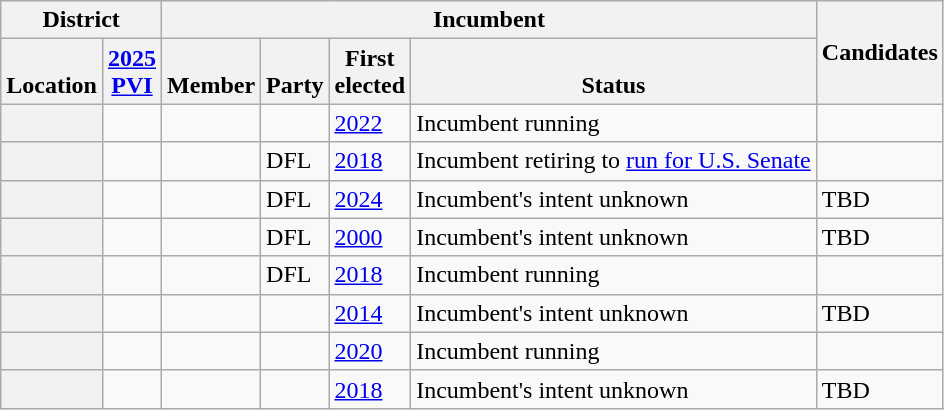<table class="wikitable sortable">
<tr>
<th colspan=2>District</th>
<th colspan=4>Incumbent</th>
<th rowspan=2 class="unsortable">Candidates</th>
</tr>
<tr valign=bottom>
<th>Location</th>
<th><a href='#'>2025<br>PVI</a></th>
<th>Member</th>
<th>Party</th>
<th>First<br>elected</th>
<th>Status</th>
</tr>
<tr>
<th></th>
<td></td>
<td></td>
<td></td>
<td><a href='#'>2022 </a></td>
<td>Incumbent running</td>
<td></td>
</tr>
<tr>
<th></th>
<td></td>
<td></td>
<td>DFL</td>
<td><a href='#'>2018</a></td>
<td>Incumbent retiring to <a href='#'>run for U.S. Senate</a></td>
<td></td>
</tr>
<tr>
<th></th>
<td></td>
<td></td>
<td>DFL</td>
<td><a href='#'>2024</a></td>
<td>Incumbent's intent unknown</td>
<td>TBD</td>
</tr>
<tr>
<th></th>
<td></td>
<td></td>
<td>DFL</td>
<td><a href='#'>2000</a></td>
<td>Incumbent's intent unknown</td>
<td>TBD</td>
</tr>
<tr>
<th></th>
<td></td>
<td></td>
<td>DFL</td>
<td><a href='#'>2018</a></td>
<td>Incumbent running</td>
<td></td>
</tr>
<tr>
<th></th>
<td></td>
<td></td>
<td></td>
<td><a href='#'>2014</a></td>
<td>Incumbent's intent unknown</td>
<td>TBD</td>
</tr>
<tr>
<th></th>
<td></td>
<td></td>
<td></td>
<td><a href='#'>2020</a></td>
<td>Incumbent running</td>
<td></td>
</tr>
<tr>
<th></th>
<td></td>
<td></td>
<td></td>
<td><a href='#'>2018</a></td>
<td>Incumbent's intent unknown</td>
<td>TBD</td>
</tr>
</table>
